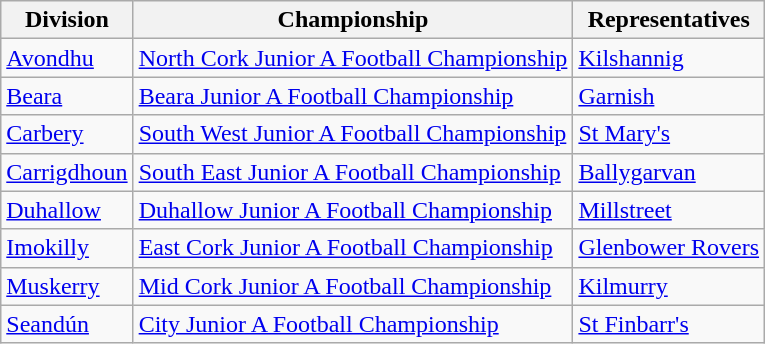<table class="wikitable">
<tr>
<th>Division</th>
<th>Championship</th>
<th>Representatives</th>
</tr>
<tr>
<td><a href='#'>Avondhu</a></td>
<td><a href='#'>North Cork Junior A Football Championship</a></td>
<td><a href='#'>Kilshannig</a></td>
</tr>
<tr>
<td><a href='#'>Beara</a></td>
<td><a href='#'>Beara Junior A Football Championship</a></td>
<td><a href='#'>Garnish</a></td>
</tr>
<tr>
<td><a href='#'>Carbery</a></td>
<td><a href='#'>South West Junior A Football Championship</a></td>
<td><a href='#'>St Mary's</a></td>
</tr>
<tr>
<td><a href='#'>Carrigdhoun</a></td>
<td><a href='#'>South East Junior A Football Championship</a></td>
<td><a href='#'>Ballygarvan</a></td>
</tr>
<tr>
<td><a href='#'>Duhallow</a></td>
<td><a href='#'>Duhallow Junior A Football Championship</a></td>
<td><a href='#'>Millstreet</a></td>
</tr>
<tr>
<td><a href='#'>Imokilly</a></td>
<td><a href='#'>East Cork Junior A Football Championship</a></td>
<td><a href='#'>Glenbower Rovers</a></td>
</tr>
<tr>
<td><a href='#'>Muskerry</a></td>
<td><a href='#'>Mid Cork Junior A Football Championship</a></td>
<td><a href='#'>Kilmurry</a></td>
</tr>
<tr>
<td><a href='#'>Seandún</a></td>
<td><a href='#'>City Junior A Football Championship</a></td>
<td><a href='#'>St Finbarr's</a></td>
</tr>
</table>
